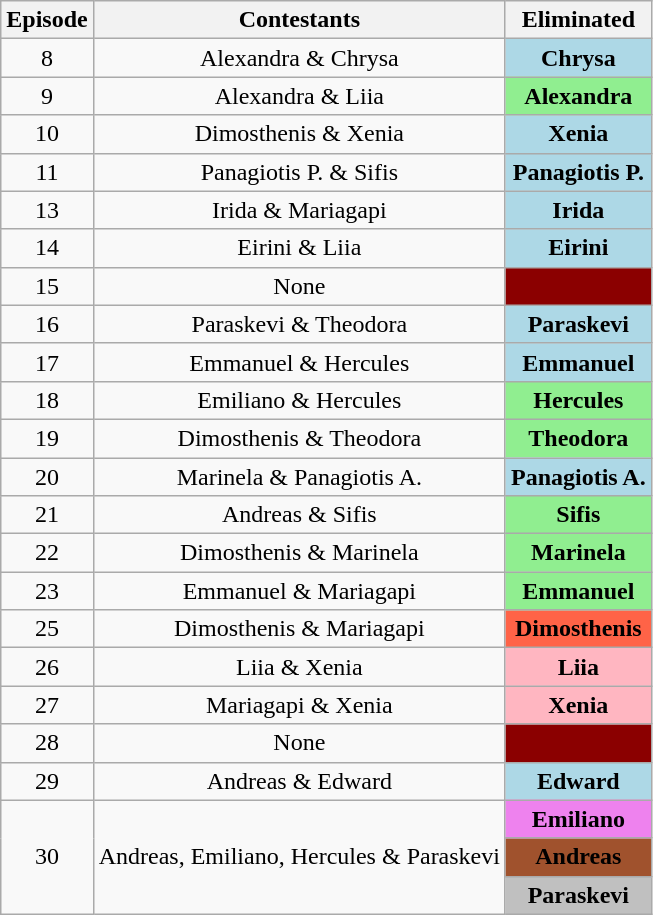<table class="wikitable" border="2" style="text-align:center">
<tr>
<th>Episode</th>
<th>Contestants</th>
<th>Eliminated</th>
</tr>
<tr>
<td>8</td>
<td>Alexandra & Chrysa</td>
<td style="background:lightblue"><strong>Chrysa</strong></td>
</tr>
<tr>
<td>9</td>
<td>Alexandra & Liia</td>
<td style="background:lightgreen"><strong>Alexandra</strong></td>
</tr>
<tr>
<td>10</td>
<td>Dimosthenis & Xenia</td>
<td style="background:lightblue"><strong>Xenia</strong></td>
</tr>
<tr>
<td>11</td>
<td>Panagiotis P. & Sifis</td>
<td style="background:lightblue"><strong>Panagiotis P.</strong></td>
</tr>
<tr>
<td>13</td>
<td>Irida & Mariagapi</td>
<td style="background:lightblue"><strong>Irida</strong></td>
</tr>
<tr>
<td>14</td>
<td>Eirini & Liia</td>
<td style="background:lightblue"><strong>Eirini</strong></td>
</tr>
<tr>
<td>15</td>
<td>None</td>
<td style="background:darkred"><strong></strong></td>
</tr>
<tr>
<td>16</td>
<td>Paraskevi & Theodora</td>
<td style="background:Lightblue"><strong>Paraskevi</strong></td>
</tr>
<tr>
<td>17</td>
<td>Emmanuel & Hercules</td>
<td style="background:lightblue"><strong>Emmanuel</strong></td>
</tr>
<tr>
<td>18</td>
<td>Emiliano & Hercules</td>
<td style="background:lightgreen"><strong>Hercules</strong></td>
</tr>
<tr>
<td>19</td>
<td>Dimosthenis & Theodora</td>
<td style="background:lightgreen"><strong>Theodora</strong></td>
</tr>
<tr>
<td>20</td>
<td>Marinela & Panagiotis A.</td>
<td style="background:lightblue"><strong>Panagiotis A.</strong></td>
</tr>
<tr>
<td>21</td>
<td>Andreas & Sifis</td>
<td style="background:lightgreen"><strong>Sifis</strong></td>
</tr>
<tr>
<td>22</td>
<td>Dimosthenis & Marinela</td>
<td style="background:lightgreen"><strong>Marinela</strong></td>
</tr>
<tr>
<td>23</td>
<td>Emmanuel & Mariagapi</td>
<td style="background:lightgreen"><strong>Emmanuel</strong></td>
</tr>
<tr>
<td>25</td>
<td>Dimosthenis & Mariagapi</td>
<td style="background:tomato"><strong>Dimosthenis</strong></td>
</tr>
<tr>
<td>26</td>
<td>Liia & Xenia</td>
<td style="background:lightpink"><strong>Liia</strong></td>
</tr>
<tr>
<td>27</td>
<td>Mariagapi & Xenia</td>
<td style="background:lightpink"><strong>Xenia</strong></td>
</tr>
<tr>
<td>28</td>
<td>None</td>
<td style="background:darkred"><strong></strong></td>
</tr>
<tr>
<td>29</td>
<td>Andreas & Edward</td>
<td style="background:lightblue"><strong>Edward</strong></td>
</tr>
<tr>
<td rowspan=3>30</td>
<td rowspan=3>Andreas, Emiliano, Hercules & Paraskevi</td>
<td style="background:violet"><strong>Emiliano</strong></td>
</tr>
<tr>
<td style="background:sienna"><strong>Andreas</strong></td>
</tr>
<tr>
<td style="background:silver"><strong>Paraskevi</strong></td>
</tr>
</table>
